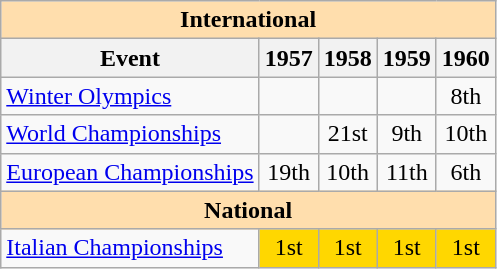<table class="wikitable" style="text-align:center">
<tr>
<th style="background-color: #ffdead; " colspan=5 align=center>International</th>
</tr>
<tr>
<th>Event</th>
<th>1957</th>
<th>1958</th>
<th>1959</th>
<th>1960</th>
</tr>
<tr>
<td align=left><a href='#'>Winter Olympics</a></td>
<td></td>
<td></td>
<td></td>
<td>8th</td>
</tr>
<tr>
<td align=left><a href='#'>World Championships</a></td>
<td></td>
<td>21st</td>
<td>9th</td>
<td>10th</td>
</tr>
<tr>
<td align=left><a href='#'>European Championships</a></td>
<td>19th</td>
<td>10th</td>
<td>11th</td>
<td>6th</td>
</tr>
<tr>
<th style="background-color: #ffdead; " colspan=5 align=center>National</th>
</tr>
<tr>
<td align=left><a href='#'>Italian Championships</a></td>
<td bgcolor=gold>1st</td>
<td bgcolor=gold>1st</td>
<td bgcolor=gold>1st</td>
<td bgcolor=gold>1st</td>
</tr>
</table>
